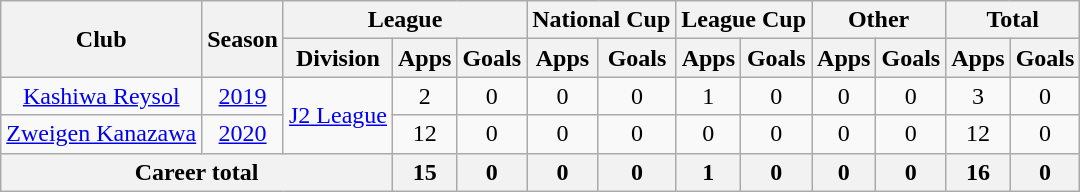<table class="wikitable" style="text-align: center">
<tr>
<th rowspan="2">Club</th>
<th rowspan="2">Season</th>
<th colspan="3">League</th>
<th colspan="2">National Cup</th>
<th colspan="2">League Cup</th>
<th colspan="2">Other</th>
<th colspan="2">Total</th>
</tr>
<tr>
<th>Division</th>
<th>Apps</th>
<th>Goals</th>
<th>Apps</th>
<th>Goals</th>
<th>Apps</th>
<th>Goals</th>
<th>Apps</th>
<th>Goals</th>
<th>Apps</th>
<th>Goals</th>
</tr>
<tr>
<td><a href='#'>Kashiwa Reysol</a></td>
<td><a href='#'>2019</a></td>
<td rowspan="2"><a href='#'>J2 League</a></td>
<td>2</td>
<td>0</td>
<td>0</td>
<td>0</td>
<td>1</td>
<td>0</td>
<td>0</td>
<td>0</td>
<td>3</td>
<td>0</td>
</tr>
<tr>
<td><a href='#'>Zweigen Kanazawa</a></td>
<td><a href='#'>2020</a></td>
<td>12</td>
<td>0</td>
<td>0</td>
<td>0</td>
<td>0</td>
<td>0</td>
<td>0</td>
<td>0</td>
<td>12</td>
<td>0</td>
</tr>
<tr>
<th colspan=3>Career total</th>
<th>15</th>
<th>0</th>
<th>0</th>
<th>0</th>
<th>1</th>
<th>0</th>
<th>0</th>
<th>0</th>
<th>16</th>
<th>0</th>
</tr>
</table>
